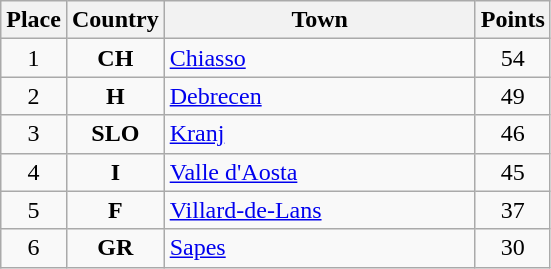<table class="wikitable" style="text-align;">
<tr>
<th width="25">Place</th>
<th width="25">Country</th>
<th width="200">Town</th>
<th width="25">Points</th>
</tr>
<tr>
<td align="center">1</td>
<td align="center"><strong>CH</strong></td>
<td align="left"><a href='#'>Chiasso</a></td>
<td align="center">54</td>
</tr>
<tr>
<td align="center">2</td>
<td align="center"><strong>H</strong></td>
<td align="left"><a href='#'>Debrecen</a></td>
<td align="center">49</td>
</tr>
<tr>
<td align="center">3</td>
<td align="center"><strong>SLO</strong></td>
<td align="left"><a href='#'>Kranj</a></td>
<td align="center">46</td>
</tr>
<tr>
<td align="center">4</td>
<td align="center"><strong>I</strong></td>
<td align="left"><a href='#'>Valle d'Aosta</a></td>
<td align="center">45</td>
</tr>
<tr>
<td align="center">5</td>
<td align="center"><strong>F</strong></td>
<td align="left"><a href='#'>Villard-de-Lans</a></td>
<td align="center">37</td>
</tr>
<tr>
<td align="center">6</td>
<td align="center"><strong>GR</strong></td>
<td align="left"><a href='#'>Sapes</a></td>
<td align="center">30</td>
</tr>
</table>
